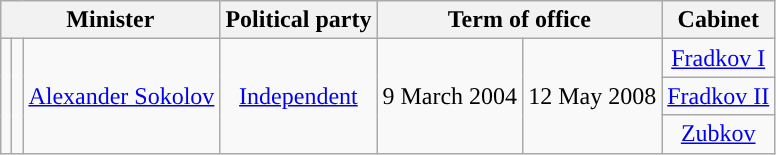<table class="wikitable" style="text-align:center;">
<tr>
<th colspan=3>Minister</th>
<th>Political party</th>
<th colspan=2>Term of office</th>
<th>Cabinet</th>
</tr>
<tr>
<td rowspan=3 style="background: "></td>
<td rowspan=3></td>
<td rowspan=3><a href='#'>Alexander Sokolov</a></td>
<td rowspan=3><a href='#'>Independent</a></td>
<td rowspan=3>9 March 2004</td>
<td rowspan=3>12 May 2008</td>
<td><a href='#'>Fradkov I</a></td>
</tr>
<tr>
<td><a href='#'>Fradkov II</a></td>
</tr>
<tr>
<td><a href='#'>Zubkov</a></td>
</tr>
</table>
